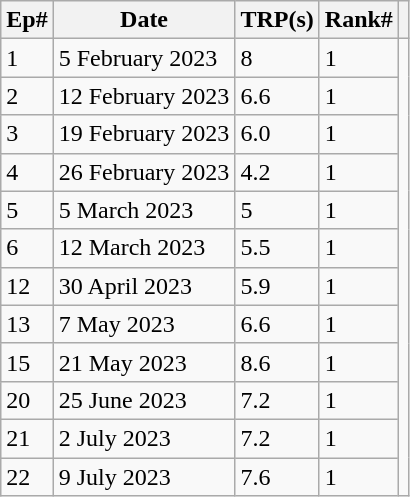<table class="wikitable">
<tr>
<th>Ep#</th>
<th>Date</th>
<th>TRP(s)</th>
<th>Rank#</th>
<th></th>
</tr>
<tr>
<td>1</td>
<td>5 February 2023</td>
<td>8</td>
<td>1</td>
<td rowspan=12></td>
</tr>
<tr>
<td>2</td>
<td>12 February 2023</td>
<td>6.6</td>
<td>1</td>
</tr>
<tr>
<td>3</td>
<td>19 February 2023</td>
<td>6.0</td>
<td>1</td>
</tr>
<tr>
<td>4</td>
<td>26 February 2023</td>
<td>4.2</td>
<td>1</td>
</tr>
<tr>
<td>5</td>
<td>5 March 2023</td>
<td>5</td>
<td>1</td>
</tr>
<tr>
<td>6</td>
<td>12 March 2023</td>
<td>5.5</td>
<td>1</td>
</tr>
<tr>
<td>12</td>
<td>30 April 2023</td>
<td>5.9</td>
<td>1</td>
</tr>
<tr>
<td>13</td>
<td>7 May 2023</td>
<td>6.6</td>
<td>1</td>
</tr>
<tr>
<td>15</td>
<td>21 May 2023</td>
<td>8.6</td>
<td>1</td>
</tr>
<tr>
<td>20</td>
<td>25 June 2023</td>
<td>7.2</td>
<td>1</td>
</tr>
<tr>
<td>21</td>
<td>2 July 2023</td>
<td>7.2</td>
<td>1</td>
</tr>
<tr>
<td>22</td>
<td>9 July 2023</td>
<td>7.6</td>
<td>1</td>
</tr>
</table>
